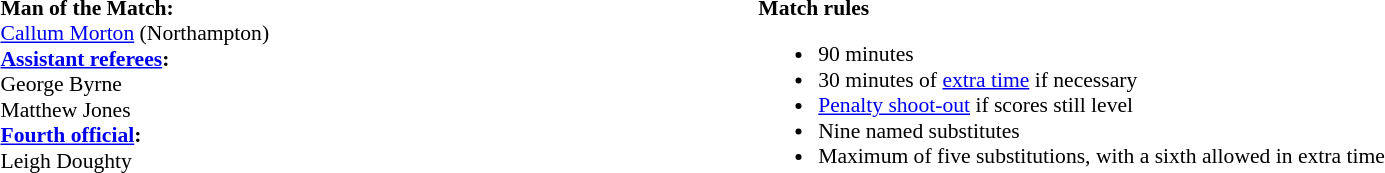<table style="width:100%; font-size:90%;">
<tr>
<td style="width:40%; vertical-align:top;"><br><strong>Man of the Match:</strong>
<br><a href='#'>Callum Morton</a> (Northampton)
<br><strong><a href='#'>Assistant referees</a>:</strong>
<br>George Byrne
<br>Matthew Jones
<br><strong><a href='#'>Fourth official</a>:</strong>
<br>Leigh Doughty</td>
<td style="width:60%; vertical-align:top;"><br><strong>Match rules</strong><ul><li>90 minutes</li><li>30 minutes of <a href='#'>extra time</a> if necessary</li><li><a href='#'>Penalty shoot-out</a> if scores still level</li><li>Nine named substitutes</li><li>Maximum of five substitutions, with a sixth allowed in extra time</li></ul></td>
</tr>
</table>
